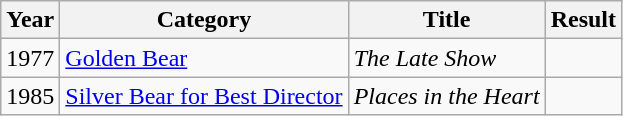<table class="wikitable">
<tr>
<th>Year</th>
<th>Category</th>
<th>Title</th>
<th>Result</th>
</tr>
<tr>
<td>1977</td>
<td><a href='#'>Golden Bear</a></td>
<td><em>The Late Show</em></td>
<td></td>
</tr>
<tr>
<td>1985</td>
<td><a href='#'>Silver Bear for Best Director</a></td>
<td><em>Places in the Heart</em></td>
<td></td>
</tr>
</table>
